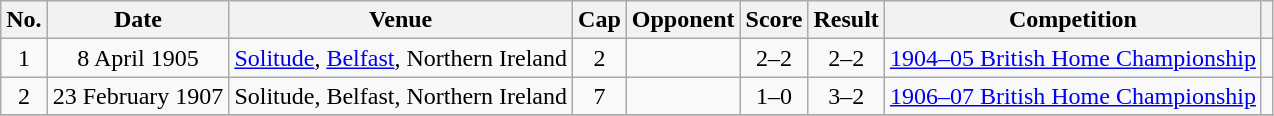<table class="wikitable sortable" style="text-align:center">
<tr>
<th scope="col">No.</th>
<th scope="col">Date</th>
<th scope="col">Venue</th>
<th scope="col">Cap</th>
<th scope="col">Opponent</th>
<th scope="col">Score</th>
<th scope="col">Result</th>
<th scope="col">Competition</th>
<th scope="col" class="unsortable"></th>
</tr>
<tr>
<td style="text-align: center;">1</td>
<td>8 April 1905</td>
<td><a href='#'>Solitude</a>, <a href='#'>Belfast</a>, Northern Ireland</td>
<td style="text-align: center;">2</td>
<td></td>
<td style="text-align: center;">2–2</td>
<td style="text-align: center;">2–2</td>
<td><a href='#'>1904–05 British Home Championship</a></td>
<td style="text-align: center;"></td>
</tr>
<tr>
<td style="text-align: center;">2</td>
<td>23 February 1907</td>
<td>Solitude, Belfast, Northern Ireland</td>
<td style="text-align: center;">7</td>
<td></td>
<td style="text-align: center;">1–0</td>
<td style="text-align: center;">3–2</td>
<td><a href='#'>1906–07 British Home Championship</a></td>
<td style="text-align: center;"></td>
</tr>
<tr>
</tr>
</table>
